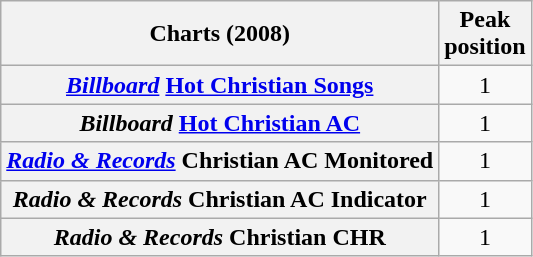<table class="wikitable sortable plainrowheaders">
<tr>
<th scope="col">Charts (2008)</th>
<th scope="col">Peak<br>position</th>
</tr>
<tr>
<th scope="row"><em><a href='#'>Billboard</a></em> <a href='#'>Hot Christian Songs</a></th>
<td align="center">1</td>
</tr>
<tr>
<th scope="row"><em>Billboard</em> <a href='#'>Hot Christian AC</a></th>
<td align="center">1</td>
</tr>
<tr>
<th scope="row"><em><a href='#'>Radio & Records</a></em> Christian AC Monitored</th>
<td align="center">1</td>
</tr>
<tr>
<th scope="row"><em>Radio & Records</em> Christian AC Indicator</th>
<td align="center">1</td>
</tr>
<tr>
<th scope="row"><em>Radio & Records</em> Christian CHR</th>
<td align="center">1</td>
</tr>
</table>
